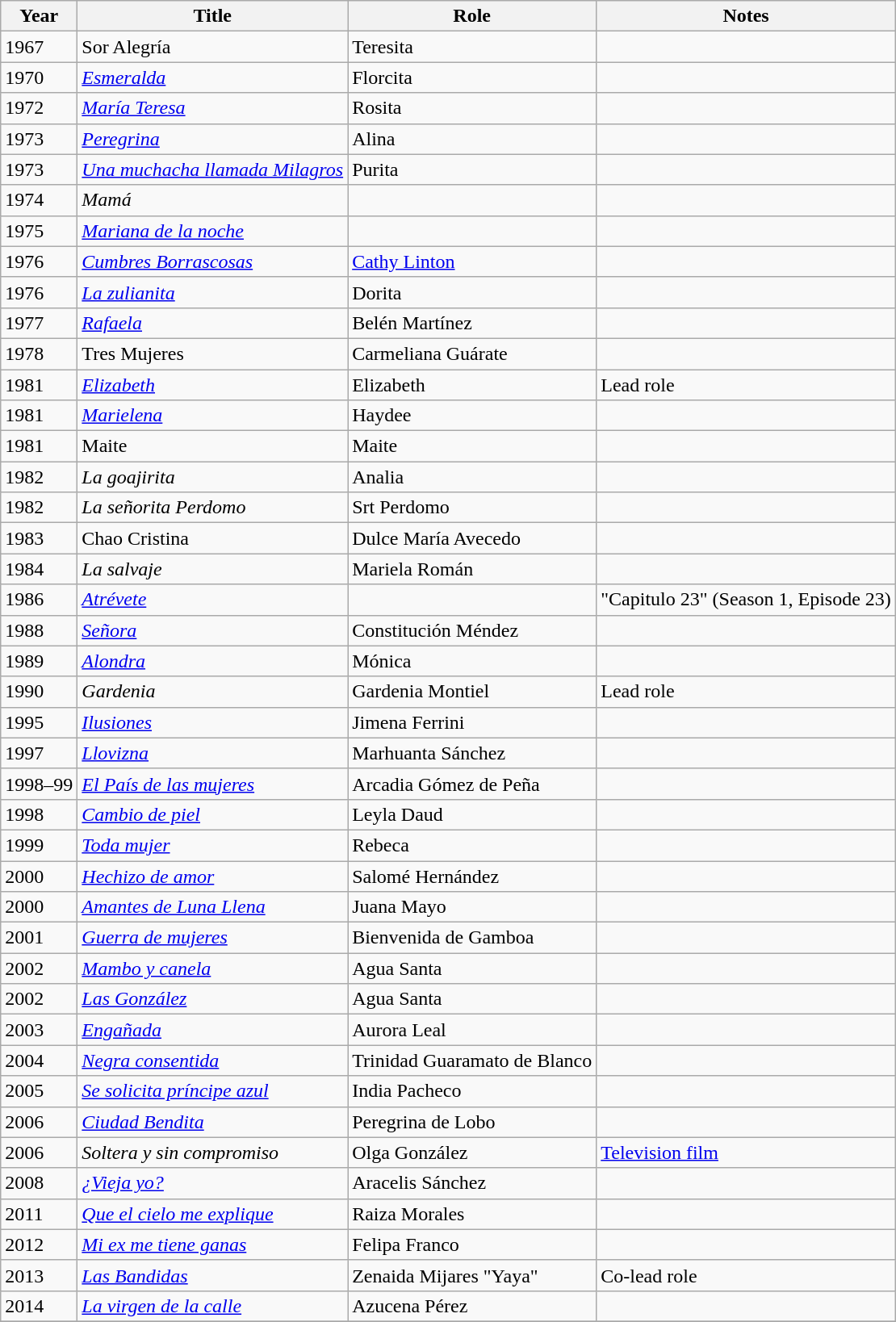<table class="wikitable sortable">
<tr>
<th>Year</th>
<th>Title</th>
<th>Role</th>
<th>Notes</th>
</tr>
<tr>
<td>1967</td>
<td>Sor Alegría</td>
<td>Teresita</td>
<td></td>
</tr>
<tr>
<td>1970</td>
<td><em><a href='#'>Esmeralda</a></em></td>
<td>Florcita</td>
<td></td>
</tr>
<tr>
<td>1972</td>
<td><em><a href='#'>María Teresa</a></em></td>
<td>Rosita</td>
<td></td>
</tr>
<tr>
<td>1973</td>
<td><em><a href='#'>Peregrina</a></em></td>
<td>Alina</td>
<td></td>
</tr>
<tr>
<td>1973</td>
<td><em><a href='#'>Una muchacha llamada Milagros</a></em></td>
<td>Purita</td>
<td></td>
</tr>
<tr>
<td>1974</td>
<td><em>Mamá</em></td>
<td></td>
<td></td>
</tr>
<tr>
<td>1975</td>
<td><em><a href='#'>Mariana de la noche</a></em></td>
<td></td>
<td></td>
</tr>
<tr>
<td>1976</td>
<td><em><a href='#'>Cumbres Borrascosas</a></em></td>
<td><a href='#'>Cathy Linton</a></td>
<td></td>
</tr>
<tr>
<td>1976</td>
<td><em><a href='#'>La zulianita</a></em></td>
<td>Dorita</td>
<td></td>
</tr>
<tr>
<td>1977</td>
<td><em><a href='#'>Rafaela</a></em></td>
<td>Belén Martínez</td>
<td></td>
</tr>
<tr>
<td>1978</td>
<td>Tres Mujeres</td>
<td>Carmeliana Guárate</td>
<td></td>
</tr>
<tr>
<td>1981</td>
<td><em><a href='#'>Elizabeth</a></em></td>
<td>Elizabeth</td>
<td>Lead role</td>
</tr>
<tr>
<td>1981</td>
<td><em><a href='#'>Marielena</a></em></td>
<td>Haydee</td>
<td></td>
</tr>
<tr>
<td>1981</td>
<td>Maite</td>
<td>Maite</td>
<td></td>
</tr>
<tr>
<td>1982</td>
<td><em>La goajirita</em></td>
<td>Analia</td>
<td></td>
</tr>
<tr>
<td>1982</td>
<td><em>La señorita Perdomo</em></td>
<td>Srt Perdomo</td>
<td></td>
</tr>
<tr>
<td>1983</td>
<td>Chao Cristina</td>
<td>Dulce María Avecedo</td>
<td></td>
</tr>
<tr>
<td>1984</td>
<td><em>La salvaje</em></td>
<td>Mariela Román</td>
<td></td>
</tr>
<tr>
<td>1986</td>
<td><em><a href='#'>Atrévete</a></em></td>
<td></td>
<td>"Capitulo 23" (Season 1, Episode 23)</td>
</tr>
<tr>
<td>1988</td>
<td><em><a href='#'>Señora</a></em></td>
<td>Constitución Méndez</td>
<td></td>
</tr>
<tr>
<td>1989</td>
<td><em><a href='#'>Alondra</a></em></td>
<td>Mónica</td>
<td></td>
</tr>
<tr>
<td>1990</td>
<td><em>Gardenia</em></td>
<td>Gardenia Montiel</td>
<td>Lead role</td>
</tr>
<tr>
<td>1995</td>
<td><em><a href='#'>Ilusiones</a></em></td>
<td>Jimena Ferrini</td>
<td></td>
</tr>
<tr>
<td>1997</td>
<td><em><a href='#'>Llovizna</a></em></td>
<td>Marhuanta Sánchez</td>
<td></td>
</tr>
<tr>
<td>1998–99</td>
<td><em><a href='#'>El País de las mujeres</a></em></td>
<td>Arcadia Gómez de Peña</td>
<td></td>
</tr>
<tr>
<td>1998</td>
<td><em><a href='#'>Cambio de piel</a></em></td>
<td>Leyla Daud</td>
<td></td>
</tr>
<tr>
<td>1999</td>
<td><em><a href='#'>Toda mujer</a></em></td>
<td>Rebeca</td>
<td></td>
</tr>
<tr>
<td>2000</td>
<td><em><a href='#'>Hechizo de amor</a></em></td>
<td>Salomé Hernández</td>
<td></td>
</tr>
<tr>
<td>2000</td>
<td><em><a href='#'>Amantes de Luna Llena</a></em></td>
<td>Juana Mayo</td>
<td></td>
</tr>
<tr>
<td>2001</td>
<td><em><a href='#'>Guerra de mujeres</a></em></td>
<td>Bienvenida de Gamboa</td>
<td></td>
</tr>
<tr>
<td>2002</td>
<td><em><a href='#'>Mambo y canela</a></em></td>
<td>Agua Santa</td>
<td></td>
</tr>
<tr>
<td>2002</td>
<td><em><a href='#'>Las González</a></em></td>
<td>Agua Santa</td>
<td></td>
</tr>
<tr>
<td>2003</td>
<td><em><a href='#'>Engañada</a></em></td>
<td>Aurora Leal</td>
<td></td>
</tr>
<tr>
<td>2004</td>
<td><em><a href='#'>Negra consentida</a></em></td>
<td>Trinidad Guaramato de Blanco</td>
<td></td>
</tr>
<tr>
<td>2005</td>
<td><em><a href='#'>Se solicita príncipe azul</a></em></td>
<td>India Pacheco</td>
<td></td>
</tr>
<tr>
<td>2006</td>
<td><em><a href='#'>Ciudad Bendita</a></em></td>
<td>Peregrina de Lobo</td>
<td></td>
</tr>
<tr>
<td>2006</td>
<td><em>Soltera y sin compromiso</em></td>
<td>Olga González</td>
<td><a href='#'>Television film</a></td>
</tr>
<tr>
<td>2008</td>
<td><em><a href='#'>¿Vieja yo?</a></em></td>
<td>Aracelis Sánchez</td>
<td></td>
</tr>
<tr>
<td>2011</td>
<td><em><a href='#'>Que el cielo me explique</a></em></td>
<td>Raiza Morales</td>
<td></td>
</tr>
<tr>
<td>2012</td>
<td><em><a href='#'>Mi ex me tiene ganas</a></em></td>
<td>Felipa Franco</td>
<td></td>
</tr>
<tr>
<td>2013</td>
<td><em><a href='#'>Las Bandidas</a></em></td>
<td>Zenaida Mijares "Yaya"</td>
<td>Co-lead role</td>
</tr>
<tr>
<td>2014</td>
<td><em><a href='#'>La virgen de la calle</a></em></td>
<td>Azucena Pérez</td>
<td></td>
</tr>
<tr>
</tr>
</table>
